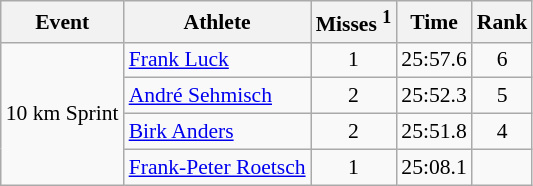<table class="wikitable" style="font-size:90%">
<tr>
<th>Event</th>
<th>Athlete</th>
<th>Misses <sup>1</sup></th>
<th>Time</th>
<th>Rank</th>
</tr>
<tr>
<td rowspan="4">10 km Sprint</td>
<td><a href='#'>Frank Luck</a></td>
<td align="center">1</td>
<td align="center">25:57.6</td>
<td align="center">6</td>
</tr>
<tr>
<td><a href='#'>André Sehmisch</a></td>
<td align="center">2</td>
<td align="center">25:52.3</td>
<td align="center">5</td>
</tr>
<tr>
<td><a href='#'>Birk Anders</a></td>
<td align="center">2</td>
<td align="center">25:51.8</td>
<td align="center">4</td>
</tr>
<tr>
<td><a href='#'>Frank-Peter Roetsch</a></td>
<td align="center">1</td>
<td align="center">25:08.1</td>
<td align="center"></td>
</tr>
</table>
